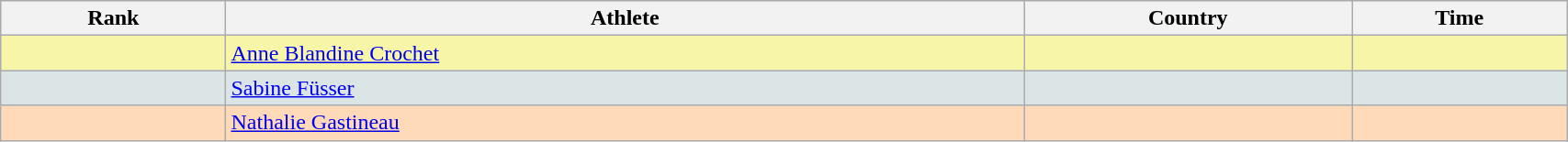<table class="wikitable" width=90% style="font-size:100%; text-align:left;">
<tr bgcolor="#EFEFEF">
<th>Rank</th>
<th>Athlete</th>
<th>Country</th>
<th>Time</th>
</tr>
<tr bgcolor="#F7F6A8">
<td align=center></td>
<td><a href='#'>Anne Blandine Crochet</a></td>
<td></td>
<td align="right"></td>
</tr>
<tr bgcolor="#DCE5E5">
<td align=center></td>
<td><a href='#'>Sabine Füsser</a></td>
<td></td>
<td align="right"></td>
</tr>
<tr bgcolor="#FFDAB9">
<td align=center></td>
<td><a href='#'>Nathalie Gastineau</a></td>
<td></td>
<td align="right"></td>
</tr>
</table>
